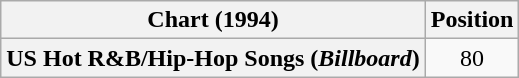<table class="wikitable plainrowheaders">
<tr>
<th scope="col">Chart (1994)</th>
<th scope="col">Position</th>
</tr>
<tr>
<th scope="row">US Hot R&B/Hip-Hop Songs (<em>Billboard</em>)</th>
<td align="center">80</td>
</tr>
</table>
